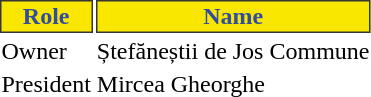<table class="toccolours">
<tr>
<th style="background:#f9e700;color:#304da1;border:1px solid #373435;">Role</th>
<th style="background:#f9e700;color:#304da1;border:1px solid #373435;">Name</th>
</tr>
<tr>
<td>Owner</td>
<td> Ștefăneștii de Jos Commune</td>
</tr>
<tr>
<td>President</td>
<td> Mircea Gheorghe</td>
</tr>
</table>
